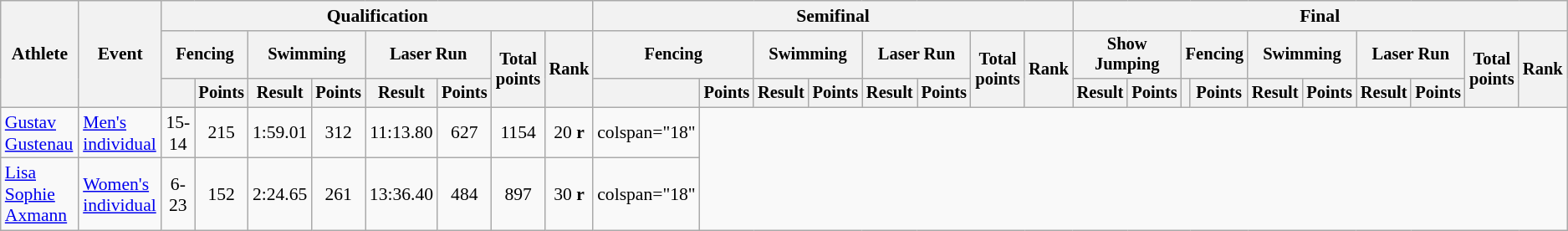<table class="wikitable" style="text-align:center; font-size:90%">
<tr>
<th rowspan="3">Athlete</th>
<th rowspan="3">Event</th>
<th colspan="8">Qualification</th>
<th colspan="8">Semifinal</th>
<th colspan="10">Final</th>
</tr>
<tr style="font-size:95%">
<th colspan="2">Fencing</th>
<th colspan="2">Swimming</th>
<th colspan="2">Laser Run</th>
<th rowspan="2">Total points</th>
<th rowspan="2">Rank</th>
<th colspan="2">Fencing</th>
<th colspan="2">Swimming</th>
<th colspan="2">Laser Run</th>
<th rowspan="2">Total points</th>
<th rowspan="2">Rank</th>
<th colspan="2">Show Jumping</th>
<th colspan="2">Fencing</th>
<th colspan="2">Swimming</th>
<th colspan="2">Laser Run</th>
<th rowspan="2">Total points</th>
<th rowspan="2">Rank</th>
</tr>
<tr style="font-size:95%">
<th></th>
<th>Points</th>
<th>Result</th>
<th>Points</th>
<th>Result</th>
<th>Points</th>
<th></th>
<th>Points</th>
<th>Result</th>
<th>Points</th>
<th>Result</th>
<th>Points</th>
<th>Result</th>
<th>Points</th>
<th></th>
<th>Points</th>
<th>Result</th>
<th>Points</th>
<th>Result</th>
<th>Points</th>
</tr>
<tr>
<td align="left"><a href='#'>Gustav Gustenau</a></td>
<td align="left"><a href='#'>Men's individual</a></td>
<td>15-14</td>
<td>215</td>
<td>1:59.01</td>
<td>312</td>
<td>11:13.80</td>
<td>627</td>
<td>1154</td>
<td>20 <strong>r</strong></td>
<td>colspan="18" </td>
</tr>
<tr>
<td align="left"><a href='#'>Lisa Sophie Axmann</a></td>
<td align="left"><a href='#'>Women's individual</a></td>
<td>6-23</td>
<td>152</td>
<td>2:24.65</td>
<td>261</td>
<td>13:36.40</td>
<td>484</td>
<td>897</td>
<td>30 <strong>r</strong></td>
<td>colspan="18" </td>
</tr>
</table>
